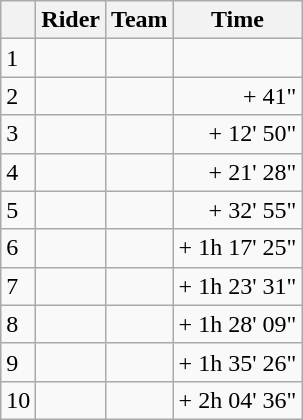<table class="wikitable">
<tr>
<th></th>
<th>Rider</th>
<th>Team</th>
<th>Time</th>
</tr>
<tr>
<td>1</td>
<td></td>
<td></td>
<td align=right></td>
</tr>
<tr>
<td>2</td>
<td></td>
<td></td>
<td align=right>+ 41"</td>
</tr>
<tr>
<td>3</td>
<td></td>
<td></td>
<td align=right>+ 12' 50"</td>
</tr>
<tr>
<td>4</td>
<td></td>
<td></td>
<td align=right>+ 21' 28"</td>
</tr>
<tr>
<td>5</td>
<td></td>
<td></td>
<td align=right>+ 32' 55"</td>
</tr>
<tr>
<td>6</td>
<td></td>
<td></td>
<td align=right>+ 1h 17' 25"</td>
</tr>
<tr>
<td>7</td>
<td></td>
<td></td>
<td align=right>+ 1h 23' 31"</td>
</tr>
<tr>
<td>8</td>
<td></td>
<td></td>
<td align=right>+ 1h 28' 09"</td>
</tr>
<tr>
<td>9</td>
<td></td>
<td></td>
<td align=right>+ 1h 35' 26"</td>
</tr>
<tr>
<td>10</td>
<td></td>
<td></td>
<td align=right>+ 2h 04' 36"</td>
</tr>
</table>
